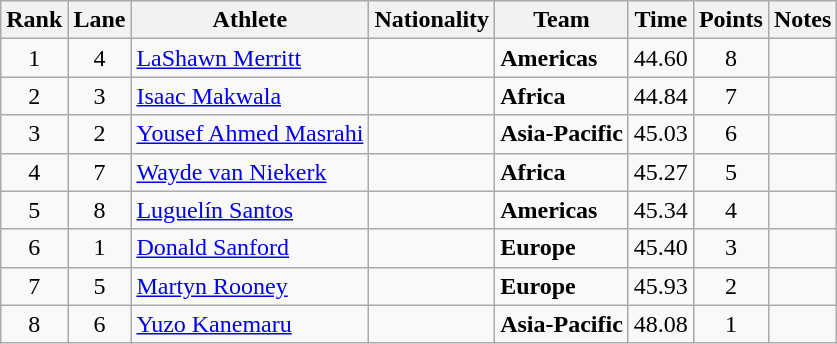<table class="wikitable sortable" style="text-align:center">
<tr>
<th>Rank</th>
<th>Lane</th>
<th>Athlete</th>
<th>Nationality</th>
<th>Team</th>
<th>Time</th>
<th>Points</th>
<th>Notes</th>
</tr>
<tr>
<td>1</td>
<td>4</td>
<td align="left"><a href='#'>LaShawn Merritt</a></td>
<td align=left></td>
<td align=left><strong>Americas</strong></td>
<td>44.60</td>
<td>8</td>
<td></td>
</tr>
<tr>
<td>2</td>
<td>3</td>
<td align="left"><a href='#'>Isaac Makwala</a></td>
<td align=left></td>
<td align=left><strong>Africa</strong></td>
<td>44.84</td>
<td>7</td>
<td></td>
</tr>
<tr>
<td>3</td>
<td>2</td>
<td align="left"><a href='#'>Yousef Ahmed Masrahi</a></td>
<td align=left></td>
<td align=left><strong>Asia-Pacific</strong></td>
<td>45.03</td>
<td>6</td>
<td></td>
</tr>
<tr>
<td>4</td>
<td>7</td>
<td align="left"><a href='#'>Wayde van Niekerk</a></td>
<td align=left></td>
<td align=left><strong>Africa</strong></td>
<td>45.27</td>
<td>5</td>
<td></td>
</tr>
<tr>
<td>5</td>
<td>8</td>
<td align="left"><a href='#'>Luguelín Santos</a></td>
<td align=left></td>
<td align=left><strong>Americas</strong></td>
<td>45.34</td>
<td>4</td>
<td></td>
</tr>
<tr>
<td>6</td>
<td>1</td>
<td align="left"><a href='#'>Donald Sanford</a></td>
<td align=left></td>
<td align=left><strong>Europe</strong></td>
<td>45.40</td>
<td>3</td>
<td></td>
</tr>
<tr>
<td>7</td>
<td>5</td>
<td align="left"><a href='#'>Martyn Rooney</a></td>
<td align=left></td>
<td align=left><strong>Europe</strong></td>
<td>45.93</td>
<td>2</td>
<td></td>
</tr>
<tr>
<td>8</td>
<td>6</td>
<td align="left"><a href='#'>Yuzo Kanemaru</a></td>
<td align=left></td>
<td align=left><strong>Asia-Pacific</strong></td>
<td>48.08</td>
<td>1</td>
<td></td>
</tr>
</table>
